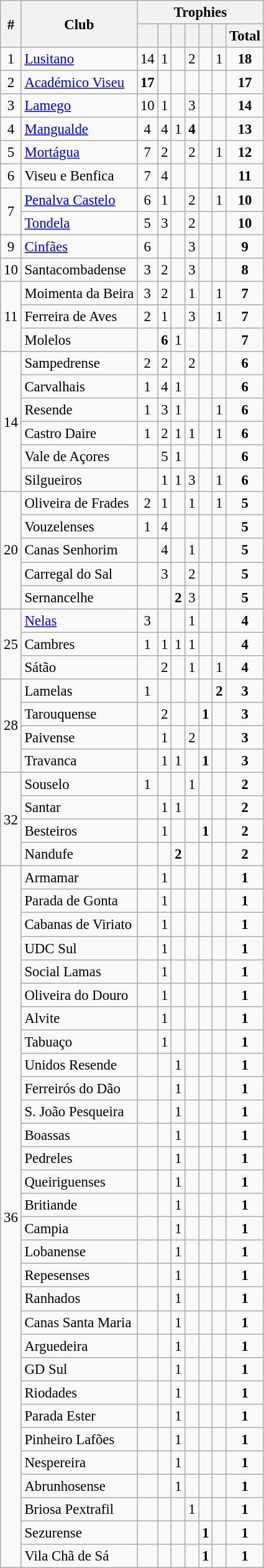<table class="wikitable sortable" style="text-align:center; font-size:95%">
<tr>
<th rowspan="2">#</th>
<th rowspan="2">Club</th>
<th colspan="7">Trophies</th>
</tr>
<tr>
<th></th>
<th></th>
<th></th>
<th></th>
<th></th>
<th></th>
<th>Total</th>
</tr>
<tr>
<td>1</td>
<td align=left><a href='#'>Lusitano</a></td>
<td>14</td>
<td>1</td>
<td></td>
<td>2</td>
<td></td>
<td>1</td>
<td><strong>18</strong></td>
</tr>
<tr>
<td>2</td>
<td align=left><a href='#'>Académico Viseu</a></td>
<td><strong>17</strong></td>
<td></td>
<td></td>
<td></td>
<td></td>
<td></td>
<td><strong>17</strong></td>
</tr>
<tr>
<td>3</td>
<td align=left><a href='#'>Lamego</a></td>
<td>10</td>
<td>1</td>
<td></td>
<td>3</td>
<td></td>
<td></td>
<td><strong>14</strong></td>
</tr>
<tr>
<td>4</td>
<td align=left><a href='#'>Mangualde</a></td>
<td>4</td>
<td>4</td>
<td>1</td>
<td><strong>4</strong></td>
<td></td>
<td></td>
<td><strong>13</strong></td>
</tr>
<tr>
<td>5</td>
<td align=left><a href='#'>Mortágua</a></td>
<td>7</td>
<td>2</td>
<td></td>
<td>2</td>
<td></td>
<td>1</td>
<td><strong>12</strong></td>
</tr>
<tr>
<td>6</td>
<td align=left>Viseu e Benfica</td>
<td>7</td>
<td>4</td>
<td></td>
<td></td>
<td></td>
<td></td>
<td><strong>11</strong></td>
</tr>
<tr>
<td rowspan=2>7</td>
<td align=left><a href='#'>Penalva Castelo</a></td>
<td>6</td>
<td>1</td>
<td></td>
<td>2</td>
<td></td>
<td>1</td>
<td><strong>10</strong></td>
</tr>
<tr>
<td align=left><a href='#'>Tondela</a></td>
<td>5</td>
<td>3</td>
<td></td>
<td>2</td>
<td></td>
<td></td>
<td><strong>10</strong></td>
</tr>
<tr>
<td>9</td>
<td align=left><a href='#'>Cinfães</a></td>
<td>6</td>
<td></td>
<td></td>
<td>3</td>
<td></td>
<td></td>
<td><strong>9</strong></td>
</tr>
<tr>
<td>10</td>
<td align=left>Santacombadense</td>
<td>3</td>
<td>2</td>
<td></td>
<td>3</td>
<td></td>
<td></td>
<td><strong>8</strong></td>
</tr>
<tr>
<td rowspan=3>11</td>
<td align=left>Moimenta da Beira</td>
<td>3</td>
<td>2</td>
<td></td>
<td>1</td>
<td></td>
<td>1</td>
<td><strong>7</strong></td>
</tr>
<tr>
<td align=left>Ferreira de Aves</td>
<td>2</td>
<td>1</td>
<td></td>
<td>3</td>
<td></td>
<td>1</td>
<td><strong>7</strong></td>
</tr>
<tr>
<td align=left>Molelos</td>
<td></td>
<td><strong>6</strong></td>
<td>1</td>
<td></td>
<td></td>
<td></td>
<td><strong>7</strong></td>
</tr>
<tr>
<td rowspan=6>14</td>
<td align=left>Sampedrense</td>
<td>2</td>
<td>2</td>
<td></td>
<td>2</td>
<td></td>
<td></td>
<td><strong>6</strong></td>
</tr>
<tr>
<td align=left>Carvalhais</td>
<td>1</td>
<td>4</td>
<td>1</td>
<td></td>
<td></td>
<td></td>
<td><strong>6</strong></td>
</tr>
<tr>
<td align=left>Resende</td>
<td>1</td>
<td>3</td>
<td>1</td>
<td></td>
<td></td>
<td>1</td>
<td><strong>6</strong></td>
</tr>
<tr>
<td align=left>Castro Daire</td>
<td>1</td>
<td>2</td>
<td>1</td>
<td>1</td>
<td></td>
<td>1</td>
<td><strong>6</strong></td>
</tr>
<tr>
<td align=left>Vale de Açores</td>
<td></td>
<td>5</td>
<td>1</td>
<td></td>
<td></td>
<td></td>
<td><strong>6</strong></td>
</tr>
<tr>
<td align=left>Silgueiros</td>
<td></td>
<td>1</td>
<td>1</td>
<td>3</td>
<td></td>
<td>1</td>
<td><strong>6</strong></td>
</tr>
<tr>
<td rowspan=5>20</td>
<td align=left>Oliveira de Frades</td>
<td>2</td>
<td>1</td>
<td></td>
<td>1</td>
<td></td>
<td>1</td>
<td><strong>5</strong></td>
</tr>
<tr>
<td align=left>Vouzelenses</td>
<td>1</td>
<td>4</td>
<td></td>
<td></td>
<td></td>
<td></td>
<td><strong>5</strong></td>
</tr>
<tr>
<td align=left>Canas Senhorim</td>
<td></td>
<td>4</td>
<td></td>
<td>1</td>
<td></td>
<td></td>
<td><strong>5</strong></td>
</tr>
<tr>
<td align=left>Carregal do Sal</td>
<td></td>
<td>3</td>
<td></td>
<td>2</td>
<td></td>
<td></td>
<td><strong>5</strong></td>
</tr>
<tr>
<td align=left>Sernancelhe</td>
<td></td>
<td></td>
<td><strong>2</strong></td>
<td>3</td>
<td></td>
<td></td>
<td><strong>5</strong></td>
</tr>
<tr>
<td rowspan=3>25</td>
<td align=left><a href='#'>Nelas</a></td>
<td>3</td>
<td></td>
<td></td>
<td>1</td>
<td></td>
<td></td>
<td><strong>4</strong></td>
</tr>
<tr>
<td align=left>Cambres</td>
<td>1</td>
<td>1</td>
<td>1</td>
<td>1</td>
<td></td>
<td></td>
<td><strong>4</strong></td>
</tr>
<tr>
<td align=left>Sátão</td>
<td></td>
<td>2</td>
<td></td>
<td>1</td>
<td></td>
<td>1</td>
<td><strong>4</strong></td>
</tr>
<tr>
<td rowspan=4>28</td>
<td align=left>Lamelas</td>
<td>1</td>
<td></td>
<td></td>
<td></td>
<td></td>
<td><strong>2</strong></td>
<td><strong>3</strong></td>
</tr>
<tr>
<td align=left>Tarouquense</td>
<td></td>
<td>2</td>
<td></td>
<td></td>
<td><strong>1</strong></td>
<td></td>
<td><strong>3</strong></td>
</tr>
<tr>
<td align=left>Paivense</td>
<td></td>
<td>1</td>
<td></td>
<td>2</td>
<td></td>
<td></td>
<td><strong>3</strong></td>
</tr>
<tr>
<td align=left>Travanca</td>
<td></td>
<td>1</td>
<td>1</td>
<td></td>
<td><strong>1</strong></td>
<td></td>
<td><strong>3</strong></td>
</tr>
<tr>
<td rowspan=4>32</td>
<td align=left>Souselo</td>
<td>1</td>
<td></td>
<td></td>
<td>1</td>
<td></td>
<td></td>
<td><strong>2</strong></td>
</tr>
<tr>
<td align=left>Santar</td>
<td></td>
<td>1</td>
<td>1</td>
<td></td>
<td></td>
<td></td>
<td><strong>2</strong></td>
</tr>
<tr>
<td align=left>Besteiros</td>
<td></td>
<td>1</td>
<td></td>
<td></td>
<td><strong>1</strong></td>
<td></td>
<td><strong>2</strong></td>
</tr>
<tr>
<td align=left>Nandufe</td>
<td></td>
<td></td>
<td><strong>2</strong></td>
<td></td>
<td></td>
<td></td>
<td><strong>2</strong></td>
</tr>
<tr>
<td rowspan=30>36</td>
<td align=left>Armamar</td>
<td></td>
<td>1</td>
<td></td>
<td></td>
<td></td>
<td></td>
<td><strong>1</strong></td>
</tr>
<tr>
<td align=left>Parada de Gonta</td>
<td></td>
<td>1</td>
<td></td>
<td></td>
<td></td>
<td></td>
<td><strong>1</strong></td>
</tr>
<tr>
<td align=left>Cabanas de Viriato</td>
<td></td>
<td>1</td>
<td></td>
<td></td>
<td></td>
<td></td>
<td><strong>1</strong></td>
</tr>
<tr>
<td align=left>UDC Sul</td>
<td></td>
<td>1</td>
<td></td>
<td></td>
<td></td>
<td></td>
<td><strong>1</strong></td>
</tr>
<tr>
<td align=left>Social Lamas</td>
<td></td>
<td>1</td>
<td></td>
<td></td>
<td></td>
<td></td>
<td><strong>1</strong></td>
</tr>
<tr>
<td align=left>Oliveira do Douro</td>
<td></td>
<td>1</td>
<td></td>
<td></td>
<td></td>
<td></td>
<td><strong>1</strong></td>
</tr>
<tr>
<td align=left>Alvite</td>
<td></td>
<td>1</td>
<td></td>
<td></td>
<td></td>
<td></td>
<td><strong>1</strong></td>
</tr>
<tr>
<td align=left>Tabuaço</td>
<td></td>
<td>1</td>
<td></td>
<td></td>
<td></td>
<td></td>
<td><strong>1</strong></td>
</tr>
<tr>
<td align=left>Unidos Resende</td>
<td></td>
<td></td>
<td>1</td>
<td></td>
<td></td>
<td></td>
<td><strong>1</strong></td>
</tr>
<tr>
<td align=left>Ferreirós do Dão</td>
<td></td>
<td></td>
<td>1</td>
<td></td>
<td></td>
<td></td>
<td><strong>1</strong></td>
</tr>
<tr>
<td align=left>S. João Pesqueira</td>
<td></td>
<td></td>
<td>1</td>
<td></td>
<td></td>
<td></td>
<td><strong>1</strong></td>
</tr>
<tr>
<td align=left>Boassas</td>
<td></td>
<td></td>
<td>1</td>
<td></td>
<td></td>
<td></td>
<td><strong>1</strong></td>
</tr>
<tr>
<td align=left>Pedreles</td>
<td></td>
<td></td>
<td>1</td>
<td></td>
<td></td>
<td></td>
<td><strong>1</strong></td>
</tr>
<tr>
<td align=left>Queiriguenses</td>
<td></td>
<td></td>
<td>1</td>
<td></td>
<td></td>
<td></td>
<td><strong>1</strong></td>
</tr>
<tr>
<td align=left>Britiande</td>
<td></td>
<td></td>
<td>1</td>
<td></td>
<td></td>
<td></td>
<td><strong>1</strong></td>
</tr>
<tr>
<td align=left>Campia</td>
<td></td>
<td></td>
<td>1</td>
<td></td>
<td></td>
<td></td>
<td><strong>1</strong></td>
</tr>
<tr>
<td align=left>Lobanense</td>
<td></td>
<td></td>
<td>1</td>
<td></td>
<td></td>
<td></td>
<td><strong>1</strong></td>
</tr>
<tr>
<td align=left>Repesenses</td>
<td></td>
<td></td>
<td>1</td>
<td></td>
<td></td>
<td></td>
<td><strong>1</strong></td>
</tr>
<tr>
<td align=left>Ranhados</td>
<td></td>
<td></td>
<td>1</td>
<td></td>
<td></td>
<td></td>
<td><strong>1</strong></td>
</tr>
<tr>
<td align=left>Canas Santa Maria</td>
<td></td>
<td></td>
<td>1</td>
<td></td>
<td></td>
<td></td>
<td><strong>1</strong></td>
</tr>
<tr>
<td align=left>Arguedeira</td>
<td></td>
<td></td>
<td>1</td>
<td></td>
<td></td>
<td></td>
<td><strong>1</strong></td>
</tr>
<tr>
<td align=left>GD Sul</td>
<td></td>
<td></td>
<td>1</td>
<td></td>
<td></td>
<td></td>
<td><strong>1</strong></td>
</tr>
<tr>
<td align=left>Riodades</td>
<td></td>
<td></td>
<td>1</td>
<td></td>
<td></td>
<td></td>
<td><strong>1</strong></td>
</tr>
<tr>
<td align=left>Parada Ester</td>
<td></td>
<td></td>
<td>1</td>
<td></td>
<td></td>
<td></td>
<td><strong>1</strong></td>
</tr>
<tr>
<td align=left>Pinheiro Lafões</td>
<td></td>
<td></td>
<td>1</td>
<td></td>
<td></td>
<td></td>
<td><strong>1</strong></td>
</tr>
<tr>
<td align=left>Nespereira</td>
<td></td>
<td></td>
<td>1</td>
<td></td>
<td></td>
<td></td>
<td><strong>1</strong></td>
</tr>
<tr>
<td align=left>Abrunhosense</td>
<td></td>
<td></td>
<td>1</td>
<td></td>
<td></td>
<td></td>
<td><strong>1</strong></td>
</tr>
<tr>
<td align=left>Briosa Pextrafil</td>
<td></td>
<td></td>
<td></td>
<td>1</td>
<td></td>
<td></td>
<td><strong>1</strong></td>
</tr>
<tr>
<td align=left>Sezurense</td>
<td></td>
<td></td>
<td></td>
<td></td>
<td><strong>1</strong></td>
<td></td>
<td><strong>1</strong></td>
</tr>
<tr>
<td align=left>Vila Chã de Sá</td>
<td></td>
<td></td>
<td></td>
<td></td>
<td><strong>1</strong></td>
<td></td>
<td><strong>1</strong></td>
</tr>
</table>
